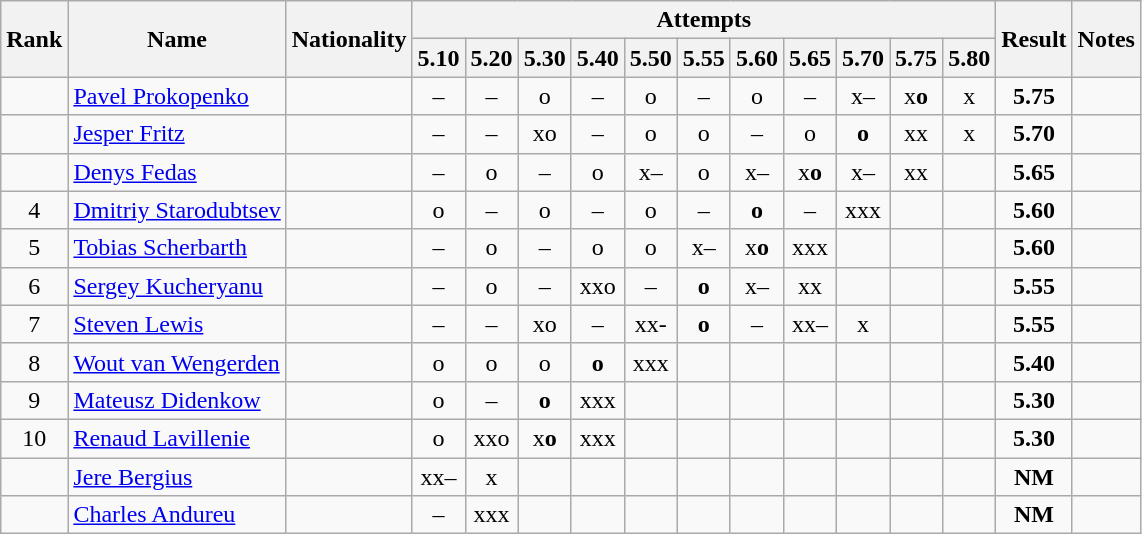<table class="wikitable sortable" style="text-align:center">
<tr>
<th rowspan=2>Rank</th>
<th rowspan=2>Name</th>
<th rowspan=2>Nationality</th>
<th colspan=11>Attempts</th>
<th rowspan=2>Result</th>
<th rowspan=2>Notes</th>
</tr>
<tr>
<th>5.10</th>
<th>5.20</th>
<th>5.30</th>
<th>5.40</th>
<th>5.50</th>
<th>5.55</th>
<th>5.60</th>
<th>5.65</th>
<th>5.70</th>
<th>5.75</th>
<th>5.80</th>
</tr>
<tr>
<td></td>
<td align=left><a href='#'>Pavel Prokopenko</a></td>
<td align=left></td>
<td>–</td>
<td>–</td>
<td>o</td>
<td>–</td>
<td>o</td>
<td>–</td>
<td>o</td>
<td>–</td>
<td>x–</td>
<td>x<strong>o</strong></td>
<td>x</td>
<td><strong>5.75</strong></td>
<td></td>
</tr>
<tr>
<td></td>
<td align=left><a href='#'>Jesper Fritz</a></td>
<td align=left></td>
<td>–</td>
<td>–</td>
<td>xo</td>
<td>–</td>
<td>o</td>
<td>o</td>
<td>–</td>
<td>o</td>
<td><strong>o</strong></td>
<td>xx</td>
<td>x</td>
<td><strong>5.70</strong></td>
<td></td>
</tr>
<tr>
<td></td>
<td align=left><a href='#'>Denys Fedas</a></td>
<td align=left></td>
<td>–</td>
<td>o</td>
<td>–</td>
<td>o</td>
<td>x–</td>
<td>o</td>
<td>x–</td>
<td>x<strong>o</strong></td>
<td>x–</td>
<td>xx</td>
<td></td>
<td><strong>5.65</strong></td>
<td></td>
</tr>
<tr>
<td>4</td>
<td align=left><a href='#'>Dmitriy Starodubtsev</a></td>
<td align=left></td>
<td>o</td>
<td>–</td>
<td>o</td>
<td>–</td>
<td>o</td>
<td>–</td>
<td><strong>o</strong></td>
<td>–</td>
<td>xxx</td>
<td></td>
<td></td>
<td><strong>5.60</strong></td>
<td></td>
</tr>
<tr>
<td>5</td>
<td align=left><a href='#'>Tobias Scherbarth</a></td>
<td align=left></td>
<td>–</td>
<td>o</td>
<td>–</td>
<td>o</td>
<td>o</td>
<td>x–</td>
<td>x<strong>o</strong></td>
<td>xxx</td>
<td></td>
<td></td>
<td></td>
<td><strong>5.60</strong></td>
<td></td>
</tr>
<tr>
<td>6</td>
<td align=left><a href='#'>Sergey Kucheryanu</a></td>
<td align=left></td>
<td>–</td>
<td>o</td>
<td>–</td>
<td>xxo</td>
<td>–</td>
<td><strong>o</strong></td>
<td>x–</td>
<td>xx</td>
<td></td>
<td></td>
<td></td>
<td><strong>5.55</strong></td>
<td></td>
</tr>
<tr>
<td>7</td>
<td align=left><a href='#'>Steven Lewis</a></td>
<td align=left></td>
<td>–</td>
<td>–</td>
<td>xo</td>
<td>–</td>
<td>xx-</td>
<td><strong>o</strong></td>
<td>–</td>
<td>xx–</td>
<td>x</td>
<td></td>
<td></td>
<td><strong>5.55</strong></td>
<td></td>
</tr>
<tr>
<td>8</td>
<td align=left><a href='#'>Wout van Wengerden</a></td>
<td align=left></td>
<td>o</td>
<td>o</td>
<td>o</td>
<td><strong>o</strong></td>
<td>xxx</td>
<td></td>
<td></td>
<td></td>
<td></td>
<td></td>
<td></td>
<td><strong>5.40</strong></td>
<td></td>
</tr>
<tr>
<td>9</td>
<td align=left><a href='#'>Mateusz Didenkow</a></td>
<td align=left></td>
<td>o</td>
<td>–</td>
<td><strong>o</strong></td>
<td>xxx</td>
<td></td>
<td></td>
<td></td>
<td></td>
<td></td>
<td></td>
<td></td>
<td><strong>5.30</strong></td>
<td></td>
</tr>
<tr>
<td>10</td>
<td align=left><a href='#'>Renaud Lavillenie</a></td>
<td align=left></td>
<td>o</td>
<td>xxo</td>
<td>x<strong>o</strong></td>
<td>xxx</td>
<td></td>
<td></td>
<td></td>
<td></td>
<td></td>
<td></td>
<td></td>
<td><strong>5.30</strong></td>
<td></td>
</tr>
<tr>
<td></td>
<td align=left><a href='#'>Jere Bergius</a></td>
<td align=left></td>
<td>xx–</td>
<td>x</td>
<td></td>
<td></td>
<td></td>
<td></td>
<td></td>
<td></td>
<td></td>
<td></td>
<td></td>
<td><strong>NM</strong></td>
<td></td>
</tr>
<tr>
<td></td>
<td align=left><a href='#'>Charles Andureu</a></td>
<td align=left></td>
<td>–</td>
<td>xxx</td>
<td></td>
<td></td>
<td></td>
<td></td>
<td></td>
<td></td>
<td></td>
<td></td>
<td></td>
<td><strong>NM</strong></td>
<td></td>
</tr>
</table>
